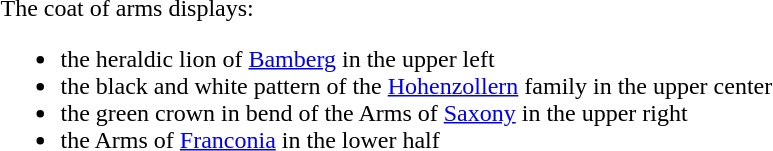<table>
<tr valign=top>
<td>The coat of arms displays:<br><ul><li>the heraldic lion of <a href='#'>Bamberg</a> in the upper left</li><li>the black and white pattern of the <a href='#'>Hohenzollern</a> family in the upper center</li><li>the green crown in bend of the Arms of <a href='#'>Saxony</a> in the upper right</li><li>the Arms of <a href='#'>Franconia</a> in the lower half</li></ul></td>
</tr>
</table>
